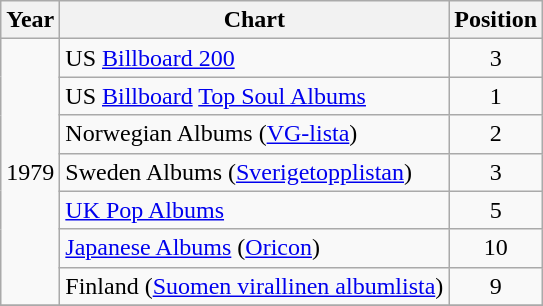<table class="wikitable" border="1">
<tr>
<th>Year</th>
<th>Chart</th>
<th>Position</th>
</tr>
<tr>
<td rowspan="7">1979</td>
<td>US <a href='#'>Billboard 200</a></td>
<td align="center">3</td>
</tr>
<tr>
<td>US <a href='#'>Billboard</a> <a href='#'>Top Soul Albums</a></td>
<td align="center">1</td>
</tr>
<tr>
<td>Norwegian Albums (<a href='#'>VG-lista</a>)</td>
<td align="center">2</td>
</tr>
<tr>
<td>Sweden Albums (<a href='#'>Sverigetopplistan</a>)</td>
<td align="center">3</td>
</tr>
<tr>
<td><a href='#'>UK Pop Albums</a></td>
<td align="center">5</td>
</tr>
<tr>
<td><a href='#'>Japanese Albums</a> (<a href='#'>Oricon</a>)</td>
<td align="center">10</td>
</tr>
<tr>
<td>Finland (<a href='#'>Suomen virallinen albumlista</a>)</td>
<td align="center">9</td>
</tr>
<tr>
</tr>
</table>
